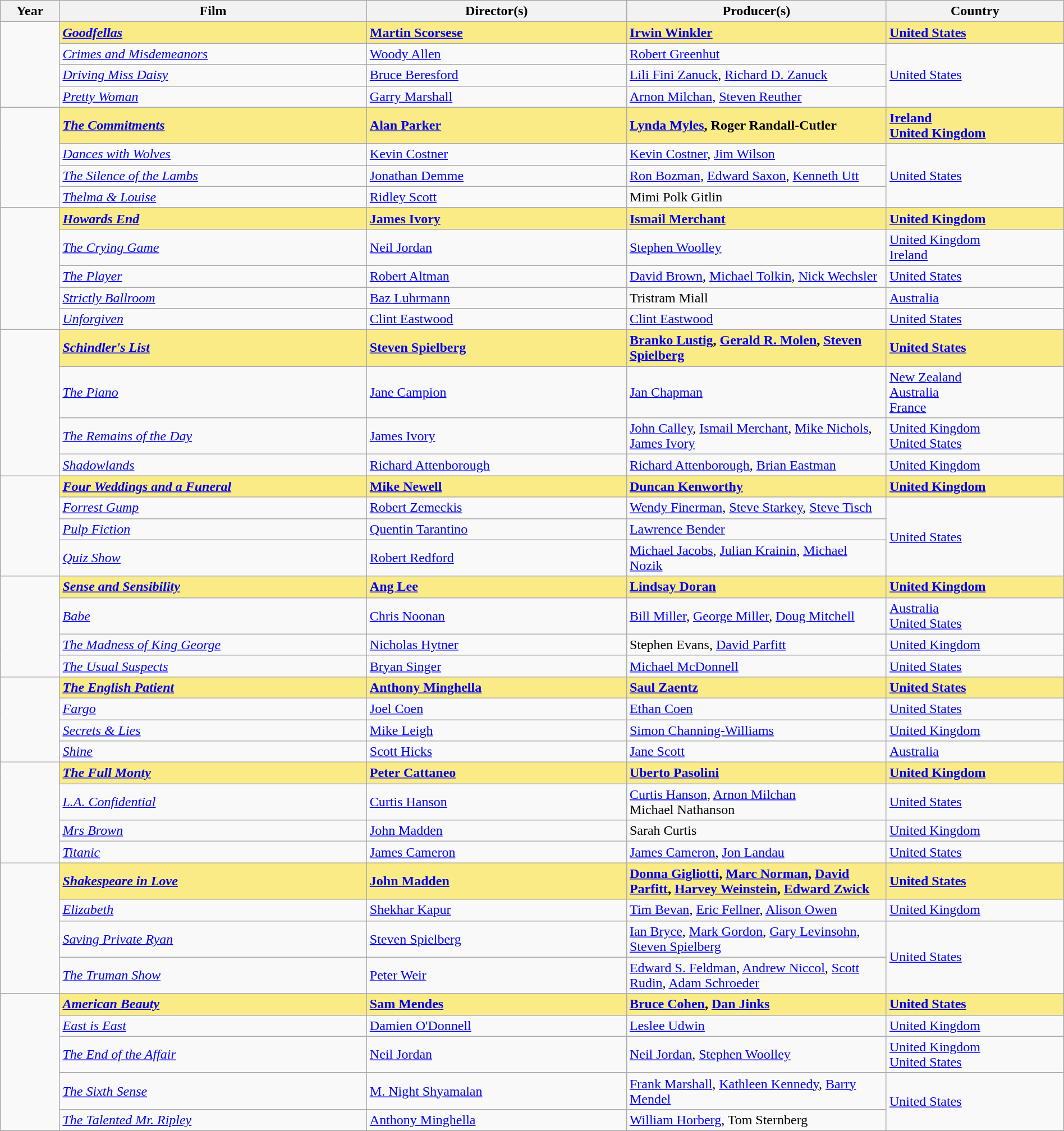<table class="wikitable" style="width:100%;" cellpadding="5">
<tr>
<th style="width:5%;">Year</th>
<th style="width:26%;">Film</th>
<th style="width:22%;">Director(s)</th>
<th style="width:22%;">Producer(s)</th>
<th style="width:15%;">Country</th>
</tr>
<tr>
<td rowspan="4"></td>
<td style="background:#FAEB86"><strong><em><a href='#'>Goodfellas</a></em></strong></td>
<td style="background:#FAEB86"><strong><a href='#'>Martin Scorsese</a></strong></td>
<td style="background:#FAEB86"><strong><a href='#'>Irwin Winkler</a></strong></td>
<td style="background:#FAEB86"><strong><a href='#'>United States</a></strong></td>
</tr>
<tr>
<td><em><a href='#'>Crimes and Misdemeanors</a></em></td>
<td><a href='#'>Woody Allen</a></td>
<td><a href='#'>Robert Greenhut</a></td>
<td rowspan="3"><a href='#'>United States</a></td>
</tr>
<tr>
<td><em><a href='#'>Driving Miss Daisy</a></em></td>
<td><a href='#'>Bruce Beresford</a></td>
<td><a href='#'>Lili Fini Zanuck</a>, <a href='#'>Richard D. Zanuck</a></td>
</tr>
<tr>
<td><em><a href='#'>Pretty Woman</a></em></td>
<td><a href='#'>Garry Marshall</a></td>
<td><a href='#'>Arnon Milchan</a>, <a href='#'>Steven Reuther</a></td>
</tr>
<tr>
<td rowspan="4"></td>
<td style="background:#FAEB86"><strong><em><a href='#'>The Commitments</a></em></strong></td>
<td style="background:#FAEB86"><strong><a href='#'>Alan Parker</a></strong></td>
<td style="background:#FAEB86"><strong><a href='#'>Lynda Myles</a>, Roger Randall-Cutler</strong></td>
<td style="background:#FAEB86"><strong><a href='#'>Ireland</a><br><a href='#'>United Kingdom</a></strong></td>
</tr>
<tr>
<td><em><a href='#'>Dances with Wolves</a></em></td>
<td><a href='#'>Kevin Costner</a></td>
<td><a href='#'>Kevin Costner</a>, <a href='#'>Jim Wilson</a></td>
<td rowspan="3"><a href='#'>United States</a></td>
</tr>
<tr>
<td><em><a href='#'>The Silence of the Lambs</a></em></td>
<td><a href='#'>Jonathan Demme</a></td>
<td><a href='#'>Ron Bozman</a>, <a href='#'>Edward Saxon</a>, <a href='#'>Kenneth Utt</a></td>
</tr>
<tr>
<td><em><a href='#'>Thelma & Louise</a></em></td>
<td><a href='#'>Ridley Scott</a></td>
<td>Mimi Polk Gitlin</td>
</tr>
<tr>
<td rowspan="5"></td>
<td style="background:#FAEB86"><strong><em><a href='#'>Howards End</a></em></strong></td>
<td style="background:#FAEB86"><strong><a href='#'>James Ivory</a></strong></td>
<td style="background:#FAEB86"><strong><a href='#'>Ismail Merchant</a></strong></td>
<td style="background:#FAEB86"><strong><a href='#'>United Kingdom</a></strong></td>
</tr>
<tr>
<td><em><a href='#'>The Crying Game</a></em></td>
<td><a href='#'>Neil Jordan</a></td>
<td><a href='#'>Stephen Woolley</a></td>
<td><a href='#'>United Kingdom</a><br><a href='#'>Ireland</a></td>
</tr>
<tr>
<td><em><a href='#'>The Player</a></em></td>
<td><a href='#'>Robert Altman</a></td>
<td><a href='#'>David Brown</a>, <a href='#'>Michael Tolkin</a>, <a href='#'>Nick Wechsler</a></td>
<td><a href='#'>United States</a></td>
</tr>
<tr>
<td><em><a href='#'>Strictly Ballroom</a></em></td>
<td><a href='#'>Baz Luhrmann</a></td>
<td>Tristram Miall</td>
<td><a href='#'>Australia</a></td>
</tr>
<tr>
<td><em><a href='#'>Unforgiven</a></em></td>
<td><a href='#'>Clint Eastwood</a></td>
<td><a href='#'>Clint Eastwood</a></td>
<td><a href='#'>United States</a></td>
</tr>
<tr>
<td rowspan="4"></td>
<td style="background:#FAEB86"><strong><em><a href='#'>Schindler's List</a></em></strong></td>
<td style="background:#FAEB86"><strong><a href='#'>Steven Spielberg</a></strong></td>
<td style="background:#FAEB86"><strong><a href='#'>Branko Lustig</a>, <a href='#'>Gerald R. Molen</a>, <a href='#'>Steven Spielberg</a></strong></td>
<td style="background:#FAEB86"><strong><a href='#'>United States</a></strong></td>
</tr>
<tr>
<td><em><a href='#'>The Piano</a></em></td>
<td><a href='#'>Jane Campion</a></td>
<td><a href='#'>Jan Chapman</a></td>
<td><a href='#'>New Zealand</a><br><a href='#'>Australia</a><br><a href='#'>France</a></td>
</tr>
<tr>
<td><em><a href='#'>The Remains of the Day</a></em></td>
<td><a href='#'>James Ivory</a></td>
<td><a href='#'>John Calley</a>, <a href='#'>Ismail Merchant</a>, <a href='#'>Mike Nichols</a>, <a href='#'>James Ivory</a></td>
<td><a href='#'>United Kingdom</a><br><a href='#'>United States</a></td>
</tr>
<tr>
<td><em><a href='#'>Shadowlands</a></em></td>
<td><a href='#'>Richard Attenborough</a></td>
<td><a href='#'>Richard Attenborough</a>, <a href='#'>Brian Eastman</a></td>
<td><a href='#'>United Kingdom</a></td>
</tr>
<tr>
<td rowspan="4"></td>
<td style="background:#FAEB86"><strong><em><a href='#'>Four Weddings and a Funeral</a></em></strong></td>
<td style="background:#FAEB86"><strong><a href='#'>Mike Newell</a></strong></td>
<td style="background:#FAEB86"><strong><a href='#'>Duncan Kenworthy</a></strong></td>
<td style="background:#FAEB86"><strong><a href='#'>United Kingdom</a></strong></td>
</tr>
<tr>
<td><em><a href='#'>Forrest Gump</a></em></td>
<td><a href='#'>Robert Zemeckis</a></td>
<td><a href='#'>Wendy Finerman</a>, <a href='#'>Steve Starkey</a>, <a href='#'>Steve Tisch</a></td>
<td rowspan="3"><a href='#'>United States</a></td>
</tr>
<tr>
<td><em><a href='#'>Pulp Fiction</a></em></td>
<td><a href='#'>Quentin Tarantino</a></td>
<td><a href='#'>Lawrence Bender</a></td>
</tr>
<tr>
<td><em><a href='#'>Quiz Show</a></em></td>
<td><a href='#'>Robert Redford</a></td>
<td><a href='#'>Michael Jacobs</a>, <a href='#'>Julian Krainin</a>, <a href='#'>Michael Nozik</a></td>
</tr>
<tr>
<td rowspan="4"></td>
<td style="background:#FAEB86"><strong><em><a href='#'>Sense and Sensibility</a></em></strong></td>
<td style="background:#FAEB86"><strong><a href='#'>Ang Lee</a></strong></td>
<td style="background:#FAEB86"><strong><a href='#'>Lindsay Doran</a></strong></td>
<td style="background:#FAEB86"><strong><a href='#'>United Kingdom</a></strong></td>
</tr>
<tr>
<td><em><a href='#'>Babe</a></em></td>
<td><a href='#'>Chris Noonan</a></td>
<td><a href='#'>Bill Miller</a>, <a href='#'>George Miller</a>, <a href='#'>Doug Mitchell</a></td>
<td><a href='#'>Australia</a><br><a href='#'>United States</a></td>
</tr>
<tr>
<td><em><a href='#'>The Madness of King George</a></em></td>
<td><a href='#'>Nicholas Hytner</a></td>
<td>Stephen Evans, <a href='#'>David Parfitt</a></td>
<td><a href='#'>United Kingdom</a></td>
</tr>
<tr>
<td><em><a href='#'>The Usual Suspects</a></em></td>
<td><a href='#'>Bryan Singer</a></td>
<td><a href='#'>Michael McDonnell</a></td>
<td><a href='#'>United States</a></td>
</tr>
<tr>
<td rowspan="4"></td>
<td style="background:#FAEB86"><strong><em><a href='#'>The English Patient</a></em></strong></td>
<td style="background:#FAEB86"><strong><a href='#'>Anthony Minghella</a></strong></td>
<td style="background:#FAEB86"><strong><a href='#'>Saul Zaentz</a></strong></td>
<td style="background:#FAEB86"><strong><a href='#'>United States</a></strong></td>
</tr>
<tr>
<td><em><a href='#'>Fargo</a></em></td>
<td><a href='#'>Joel Coen</a></td>
<td><a href='#'>Ethan Coen</a></td>
<td><a href='#'>United States</a></td>
</tr>
<tr>
<td><em><a href='#'>Secrets & Lies</a></em></td>
<td><a href='#'>Mike Leigh</a></td>
<td><a href='#'>Simon Channing-Williams</a></td>
<td><a href='#'>United Kingdom</a></td>
</tr>
<tr>
<td><em><a href='#'>Shine</a></em></td>
<td><a href='#'>Scott Hicks</a></td>
<td><a href='#'>Jane Scott</a></td>
<td><a href='#'>Australia</a></td>
</tr>
<tr>
<td rowspan="4"></td>
<td style="background:#FAEB86"><strong><em><a href='#'>The Full Monty</a></em></strong></td>
<td style="background:#FAEB86"><strong><a href='#'>Peter Cattaneo</a></strong></td>
<td style="background:#FAEB86"><strong><a href='#'>Uberto Pasolini</a></strong></td>
<td style="background:#FAEB86"><strong><a href='#'>United Kingdom</a></strong></td>
</tr>
<tr>
<td><em><a href='#'>L.A. Confidential</a></em></td>
<td><a href='#'>Curtis Hanson</a></td>
<td><a href='#'>Curtis Hanson</a>, <a href='#'>Arnon Milchan</a><br>Michael Nathanson</td>
<td><a href='#'>United States</a></td>
</tr>
<tr>
<td><em><a href='#'>Mrs Brown</a></em></td>
<td><a href='#'>John Madden</a></td>
<td>Sarah Curtis</td>
<td><a href='#'>United Kingdom</a></td>
</tr>
<tr>
<td><em><a href='#'>Titanic</a></em></td>
<td><a href='#'>James Cameron</a></td>
<td><a href='#'>James Cameron</a>, <a href='#'>Jon Landau</a></td>
<td><a href='#'>United States</a></td>
</tr>
<tr>
<td rowspan="4"></td>
<td style="background:#FAEB86"><strong><em><a href='#'>Shakespeare in Love</a></em></strong></td>
<td style="background:#FAEB86"><strong><a href='#'>John Madden</a></strong></td>
<td style="background:#FAEB86"><strong><a href='#'>Donna Gigliotti</a>, <a href='#'>Marc Norman</a>, <a href='#'>David Parfitt</a>, <a href='#'>Harvey Weinstein</a>, <a href='#'>Edward Zwick</a></strong></td>
<td style="background:#FAEB86"><strong><a href='#'>United States</a></strong></td>
</tr>
<tr>
<td><em><a href='#'>Elizabeth</a></em></td>
<td><a href='#'>Shekhar Kapur</a></td>
<td><a href='#'>Tim Bevan</a>, <a href='#'>Eric Fellner</a>, <a href='#'>Alison Owen</a></td>
<td><a href='#'>United Kingdom</a></td>
</tr>
<tr>
<td><em><a href='#'>Saving Private Ryan</a></em></td>
<td><a href='#'>Steven Spielberg</a></td>
<td><a href='#'>Ian Bryce</a>, <a href='#'>Mark Gordon</a>, <a href='#'>Gary Levinsohn</a>, <a href='#'>Steven Spielberg</a></td>
<td rowspan="2"><a href='#'>United States</a></td>
</tr>
<tr>
<td><em><a href='#'>The Truman Show</a></em></td>
<td><a href='#'>Peter Weir</a></td>
<td><a href='#'>Edward S. Feldman</a>, <a href='#'>Andrew Niccol</a>, <a href='#'>Scott Rudin</a>, <a href='#'>Adam Schroeder</a></td>
</tr>
<tr>
<td rowspan="5"></td>
<td style="background:#FAEB86"><strong><em><a href='#'>American Beauty</a></em></strong></td>
<td style="background:#FAEB86"><strong><a href='#'>Sam Mendes</a></strong></td>
<td style="background:#FAEB86"><strong><a href='#'>Bruce Cohen</a>, <a href='#'>Dan Jinks</a></strong></td>
<td style="background:#FAEB86"><strong><a href='#'>United States</a></strong></td>
</tr>
<tr>
<td><em><a href='#'>East is East</a></em></td>
<td><a href='#'>Damien O'Donnell</a></td>
<td><a href='#'>Leslee Udwin</a></td>
<td><a href='#'>United Kingdom</a></td>
</tr>
<tr>
<td><em><a href='#'>The End of the Affair</a></em></td>
<td><a href='#'>Neil Jordan</a></td>
<td><a href='#'>Neil Jordan</a>, <a href='#'>Stephen Woolley</a></td>
<td><a href='#'>United Kingdom</a><br><a href='#'>United States</a></td>
</tr>
<tr>
<td><em><a href='#'>The Sixth Sense</a></em></td>
<td><a href='#'>M. Night Shyamalan</a></td>
<td><a href='#'>Frank Marshall</a>, <a href='#'>Kathleen Kennedy</a>, <a href='#'>Barry Mendel</a></td>
<td rowspan="2"><a href='#'>United States</a></td>
</tr>
<tr>
<td><em><a href='#'>The Talented Mr. Ripley</a></em></td>
<td><a href='#'>Anthony Minghella</a></td>
<td><a href='#'>William Horberg</a>, Tom Sternberg</td>
</tr>
</table>
